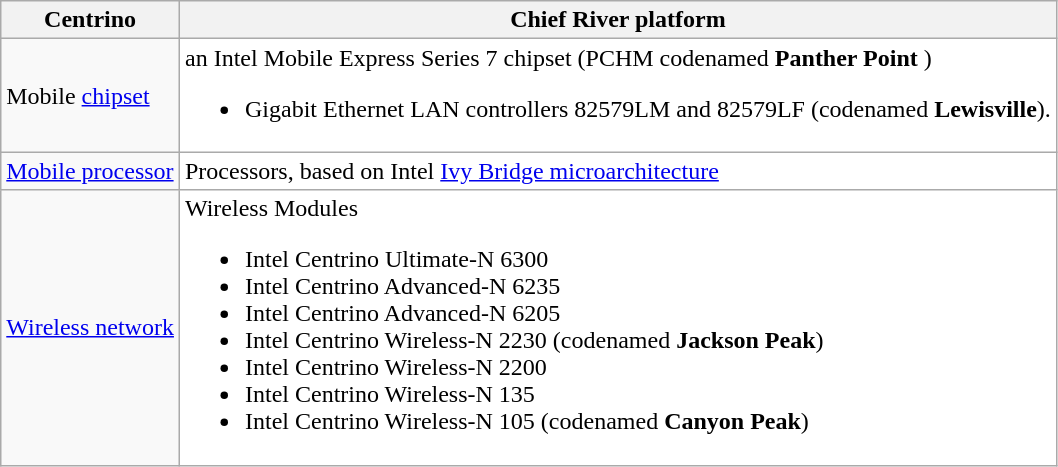<table class="wikitable">
<tr>
<th>Centrino</th>
<th>Chief River platform</th>
</tr>
<tr>
<td>Mobile <a href='#'>chipset</a></td>
<td style="background:white">an Intel Mobile Express Series 7 chipset (PCHM codenamed <strong>Panther Point</strong> )<br><ul><li>Gigabit Ethernet LAN controllers 82579LM and 82579LF (codenamed <strong>Lewisville</strong>).</li></ul></td>
</tr>
<tr>
<td><a href='#'>Mobile processor</a></td>
<td style="background:white">Processors, based on Intel <a href='#'>Ivy Bridge microarchitecture</a></td>
</tr>
<tr>
<td><a href='#'>Wireless network</a></td>
<td style="background:white">Wireless Modules<br><ul><li>Intel Centrino Ultimate-N 6300</li><li>Intel Centrino Advanced-N 6235</li><li>Intel Centrino Advanced-N 6205</li><li>Intel Centrino Wireless-N 2230 (codenamed <strong>Jackson Peak</strong>)</li><li>Intel Centrino Wireless-N 2200</li><li>Intel Centrino Wireless-N 135</li><li>Intel Centrino Wireless-N 105 (codenamed <strong>Canyon Peak</strong>)</li></ul></td>
</tr>
</table>
